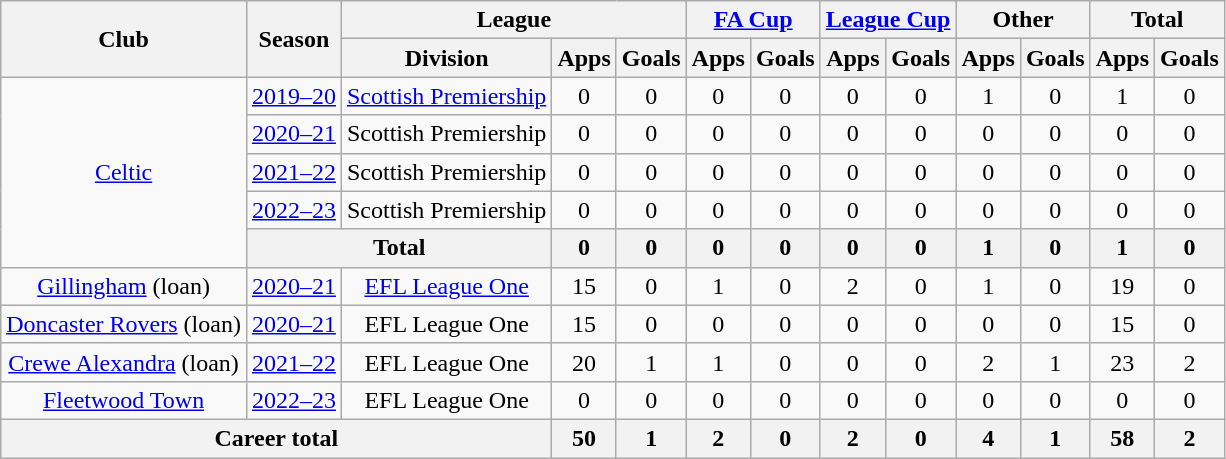<table class="wikitable" style="text-align:center">
<tr>
<th rowspan="2">Club</th>
<th rowspan="2">Season</th>
<th colspan="3">League</th>
<th colspan="2"><a href='#'>FA Cup</a></th>
<th colspan="2"><a href='#'>League Cup</a></th>
<th colspan="2">Other</th>
<th colspan="2">Total</th>
</tr>
<tr>
<th>Division</th>
<th>Apps</th>
<th>Goals</th>
<th>Apps</th>
<th>Goals</th>
<th>Apps</th>
<th>Goals</th>
<th>Apps</th>
<th>Goals</th>
<th>Apps</th>
<th>Goals</th>
</tr>
<tr>
<td rowspan="5"><a href='#'>Celtic</a></td>
<td><a href='#'>2019–20</a></td>
<td><a href='#'>Scottish Premiership</a></td>
<td>0</td>
<td>0</td>
<td>0</td>
<td>0</td>
<td>0</td>
<td>0</td>
<td>1</td>
<td>0</td>
<td>1</td>
<td>0</td>
</tr>
<tr>
<td><a href='#'>2020–21</a></td>
<td>Scottish Premiership</td>
<td>0</td>
<td>0</td>
<td>0</td>
<td>0</td>
<td>0</td>
<td>0</td>
<td>0</td>
<td>0</td>
<td>0</td>
<td>0</td>
</tr>
<tr>
<td><a href='#'>2021–22</a></td>
<td>Scottish Premiership</td>
<td>0</td>
<td>0</td>
<td>0</td>
<td>0</td>
<td>0</td>
<td>0</td>
<td>0</td>
<td>0</td>
<td>0</td>
<td>0</td>
</tr>
<tr>
<td><a href='#'>2022–23</a></td>
<td>Scottish Premiership</td>
<td>0</td>
<td>0</td>
<td>0</td>
<td>0</td>
<td>0</td>
<td>0</td>
<td>0</td>
<td>0</td>
<td>0</td>
<td>0</td>
</tr>
<tr>
<th colspan="2">Total</th>
<th>0</th>
<th>0</th>
<th>0</th>
<th>0</th>
<th>0</th>
<th>0</th>
<th>1</th>
<th>0</th>
<th>1</th>
<th>0</th>
</tr>
<tr>
<td><a href='#'>Gillingham</a> (loan)</td>
<td><a href='#'>2020–21</a></td>
<td><a href='#'>EFL League One</a></td>
<td>15</td>
<td>0</td>
<td>1</td>
<td>0</td>
<td>2</td>
<td>0</td>
<td>1</td>
<td>0</td>
<td>19</td>
<td>0</td>
</tr>
<tr>
<td><a href='#'>Doncaster Rovers</a> (loan)</td>
<td><a href='#'>2020–21</a></td>
<td>EFL League One</td>
<td>15</td>
<td>0</td>
<td>0</td>
<td>0</td>
<td>0</td>
<td>0</td>
<td>0</td>
<td>0</td>
<td>15</td>
<td>0</td>
</tr>
<tr>
<td><a href='#'>Crewe Alexandra</a> (loan)</td>
<td><a href='#'>2021–22</a></td>
<td>EFL League One</td>
<td>20</td>
<td>1</td>
<td>1</td>
<td>0</td>
<td>0</td>
<td>0</td>
<td>2</td>
<td>1</td>
<td>23</td>
<td>2</td>
</tr>
<tr>
<td><a href='#'>Fleetwood Town</a></td>
<td><a href='#'>2022–23</a></td>
<td>EFL League One</td>
<td>0</td>
<td>0</td>
<td>0</td>
<td>0</td>
<td>0</td>
<td>0</td>
<td>0</td>
<td>0</td>
<td>0</td>
<td>0</td>
</tr>
<tr>
<th colspan="3">Career total</th>
<th>50</th>
<th>1</th>
<th>2</th>
<th>0</th>
<th>2</th>
<th>0</th>
<th>4</th>
<th>1</th>
<th>58</th>
<th>2</th>
</tr>
</table>
